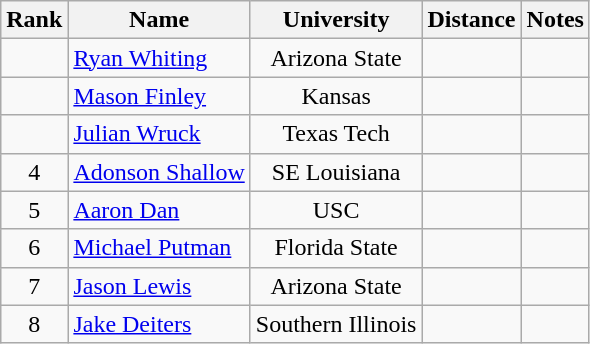<table class="wikitable sortable" style="text-align:center">
<tr>
<th>Rank</th>
<th>Name</th>
<th>University</th>
<th>Distance</th>
<th>Notes</th>
</tr>
<tr>
<td></td>
<td align=left><a href='#'>Ryan Whiting</a></td>
<td>Arizona State</td>
<td></td>
<td></td>
</tr>
<tr>
<td></td>
<td align=left><a href='#'>Mason Finley</a></td>
<td>Kansas</td>
<td></td>
<td></td>
</tr>
<tr>
<td></td>
<td align=left><a href='#'>Julian Wruck</a> </td>
<td>Texas Tech</td>
<td></td>
<td></td>
</tr>
<tr>
<td>4</td>
<td align=left><a href='#'>Adonson Shallow</a></td>
<td>SE Louisiana</td>
<td></td>
<td></td>
</tr>
<tr>
<td>5</td>
<td align=left><a href='#'>Aaron Dan</a></td>
<td>USC</td>
<td></td>
<td></td>
</tr>
<tr>
<td>6</td>
<td align=left><a href='#'>Michael Putman</a></td>
<td>Florida State</td>
<td></td>
<td></td>
</tr>
<tr>
<td>7</td>
<td align=left><a href='#'>Jason Lewis</a></td>
<td>Arizona State</td>
<td></td>
<td></td>
</tr>
<tr>
<td>8</td>
<td align=left><a href='#'>Jake Deiters</a></td>
<td>Southern Illinois</td>
<td></td>
<td></td>
</tr>
</table>
